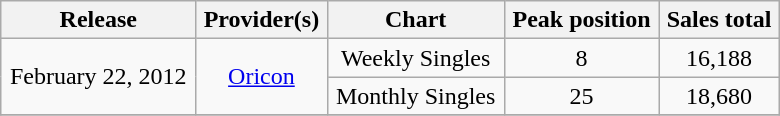<table class="wikitable" width="520px">
<tr>
<th align="center">Release</th>
<th align="center">Provider(s)</th>
<th align="center">Chart</th>
<th align="center">Peak position</th>
<th align="center">Sales total</th>
</tr>
<tr>
<td align="center" rowspan="2">February 22, 2012</td>
<td align="center" rowspan="2"><a href='#'>Oricon</a></td>
<td align="center">Weekly Singles</td>
<td align="center">8</td>
<td align="center">16,188</td>
</tr>
<tr>
<td align="center">Monthly Singles</td>
<td align="center">25</td>
<td align="center">18,680</td>
</tr>
<tr>
</tr>
</table>
